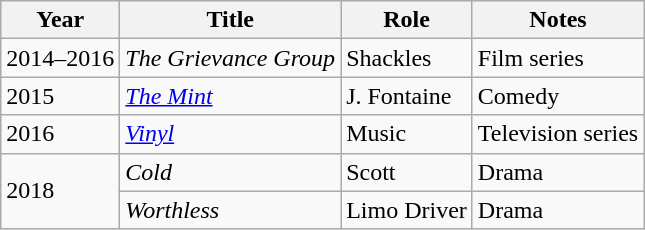<table class="wikitable sortable">
<tr>
<th>Year</th>
<th>Title</th>
<th>Role</th>
<th class="unsortable">Notes</th>
</tr>
<tr>
<td>2014–2016</td>
<td><em>The Grievance Group</em></td>
<td>Shackles</td>
<td>Film series</td>
</tr>
<tr>
<td>2015</td>
<td data-sort-value="Smurfs 2, The"><em><a href='#'>The Mint</a></em></td>
<td>J. Fontaine</td>
<td>Comedy</td>
</tr>
<tr>
<td rowspan="1">2016</td>
<td><em><a href='#'>Vinyl</a></em></td>
<td>Music</td>
<td>Television series</td>
</tr>
<tr>
<td rowspan="2">2018</td>
<td><em>Cold</em></td>
<td>Scott</td>
<td>Drama</td>
</tr>
<tr>
<td><em>Worthless</em></td>
<td>Limo Driver</td>
<td>Drama</td>
</tr>
</table>
